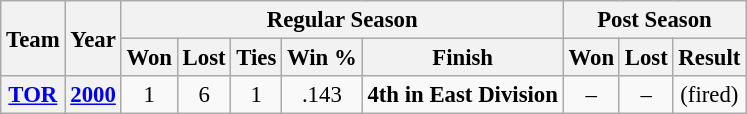<table class="wikitable" style="font-size: 95%; text-align:center;">
<tr>
<th rowspan="2">Team</th>
<th rowspan="2">Year</th>
<th colspan="5">Regular Season</th>
<th colspan="4">Post Season</th>
</tr>
<tr>
<th>Won</th>
<th>Lost</th>
<th>Ties</th>
<th>Win %</th>
<th>Finish</th>
<th>Won</th>
<th>Lost</th>
<th>Result</th>
</tr>
<tr>
<th><a href='#'>TOR</a></th>
<th><a href='#'>2000</a></th>
<td>1</td>
<td>6</td>
<td>1</td>
<td>.143</td>
<td><strong>4th in East Division</strong></td>
<td>–</td>
<td>–</td>
<td>(fired)</td>
</tr>
</table>
